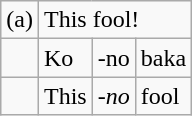<table class="wikitable">
<tr>
<td>(a)</td>
<td colspan="3">This fool!</td>
</tr>
<tr>
<td></td>
<td>Ko</td>
<td>-no</td>
<td>baka</td>
</tr>
<tr>
<td></td>
<td>This</td>
<td><em>-no</em></td>
<td>fool</td>
</tr>
</table>
